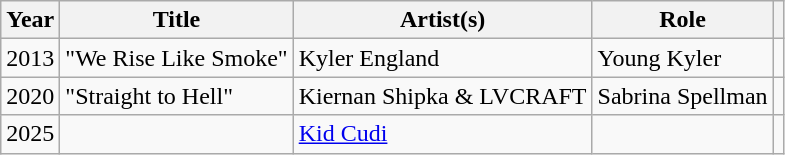<table class="wikitable">
<tr>
<th>Year</th>
<th>Title</th>
<th>Artist(s)</th>
<th>Role</th>
<th scope="col"></th>
</tr>
<tr>
<td>2013</td>
<td>"We Rise Like Smoke"</td>
<td>Kyler England</td>
<td>Young Kyler</td>
<td></td>
</tr>
<tr>
<td>2020</td>
<td>"Straight to Hell"</td>
<td>Kiernan Shipka & LVCRAFT</td>
<td>Sabrina Spellman</td>
<td></td>
</tr>
<tr>
<td>2025</td>
<td></td>
<td><a href='#'>Kid Cudi</a></td>
<td></td>
<td></td>
</tr>
</table>
